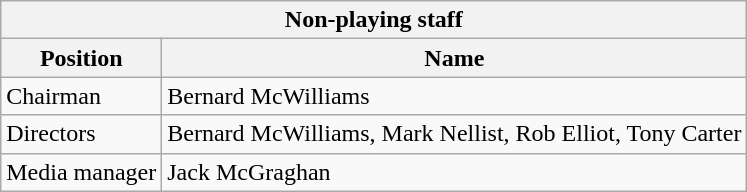<table class="wikitable">
<tr>
<th colspan="2">Non-playing staff</th>
</tr>
<tr>
<th>Position</th>
<th>Name</th>
</tr>
<tr>
<td>Chairman</td>
<td>Bernard McWilliams</td>
</tr>
<tr>
<td>Directors</td>
<td>Bernard McWilliams, Mark Nellist, Rob Elliot, Tony Carter</td>
</tr>
<tr>
<td>Media manager</td>
<td>Jack McGraghan</td>
</tr>
</table>
